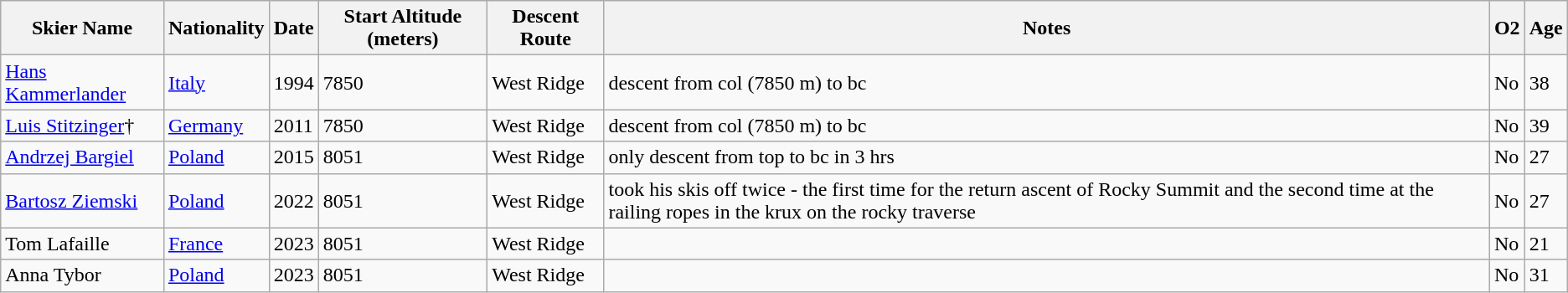<table class="wikitable sortable">
<tr>
<th scope="col">Skier Name</th>
<th scope="col">Nationality</th>
<th scope="col">Date</th>
<th scope="col">Start Altitude (meters)</th>
<th scope="col">Descent Route</th>
<th scope="col">Notes</th>
<th scope="col">O2</th>
<th scope="col">Age</th>
</tr>
<tr>
<td><a href='#'>Hans Kammerlander</a></td>
<td><a href='#'>Italy</a></td>
<td>1994</td>
<td>7850</td>
<td>West Ridge</td>
<td>descent from col (7850 m) to bc</td>
<td>No</td>
<td>38</td>
</tr>
<tr>
<td><a href='#'>Luis Stitzinger</a>†</td>
<td><a href='#'>Germany</a></td>
<td>2011</td>
<td>7850</td>
<td>West Ridge</td>
<td>descent from col (7850 m) to bc</td>
<td>No</td>
<td>39</td>
</tr>
<tr>
<td><a href='#'>Andrzej Bargiel</a></td>
<td><a href='#'>Poland</a></td>
<td>2015</td>
<td>8051</td>
<td>West Ridge</td>
<td>only descent from top to bc in 3 hrs </td>
<td>No</td>
<td>27</td>
</tr>
<tr>
<td><a href='#'>Bartosz Ziemski</a></td>
<td><a href='#'>Poland</a></td>
<td>2022</td>
<td>8051</td>
<td>West Ridge</td>
<td>took his skis off twice - the first time for the return ascent of Rocky Summit and the second time at the railing ropes in the krux on the rocky traverse </td>
<td>No</td>
<td>27</td>
</tr>
<tr>
<td>Tom Lafaille</td>
<td><a href='#'>France</a></td>
<td>2023</td>
<td>8051</td>
<td>West Ridge</td>
<td></td>
<td>No</td>
<td>21</td>
</tr>
<tr>
<td>Anna Tybor</td>
<td><a href='#'>Poland</a></td>
<td>2023</td>
<td>8051</td>
<td>West Ridge</td>
<td></td>
<td>No</td>
<td>31</td>
</tr>
</table>
